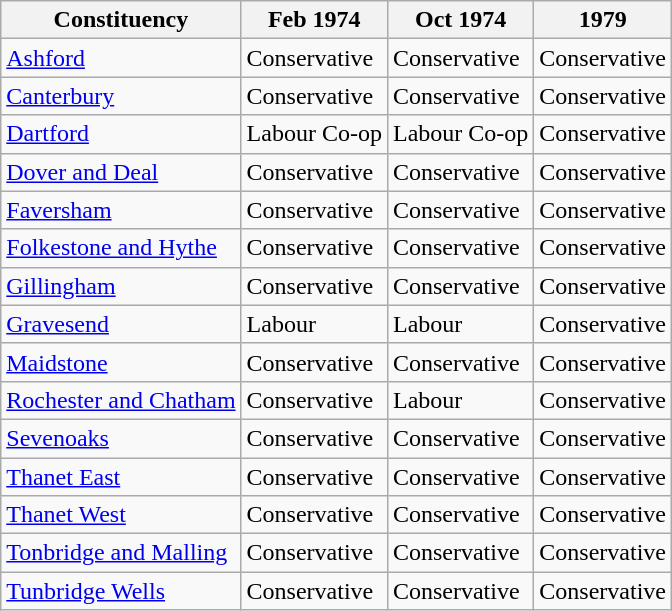<table class="wikitable">
<tr>
<th>Constituency</th>
<th>Feb 1974</th>
<th>Oct 1974</th>
<th>1979</th>
</tr>
<tr>
<td><a href='#'>Ashford</a></td>
<td bgcolor=>Conservative</td>
<td bgcolor=>Conservative</td>
<td bgcolor=>Conservative</td>
</tr>
<tr>
<td><a href='#'>Canterbury</a></td>
<td bgcolor=>Conservative</td>
<td bgcolor=>Conservative</td>
<td bgcolor=>Conservative</td>
</tr>
<tr>
<td><a href='#'>Dartford</a></td>
<td bgcolor=>Labour Co-op</td>
<td bgcolor=>Labour Co-op</td>
<td bgcolor=>Conservative</td>
</tr>
<tr>
<td><a href='#'>Dover and Deal</a></td>
<td bgcolor=>Conservative</td>
<td bgcolor=>Conservative</td>
<td bgcolor=>Conservative</td>
</tr>
<tr>
<td><a href='#'>Faversham</a></td>
<td bgcolor=>Conservative</td>
<td bgcolor=>Conservative</td>
<td bgcolor=>Conservative</td>
</tr>
<tr>
<td><a href='#'>Folkestone and Hythe</a></td>
<td bgcolor=>Conservative</td>
<td bgcolor=>Conservative</td>
<td bgcolor=>Conservative</td>
</tr>
<tr>
<td><a href='#'>Gillingham</a></td>
<td bgcolor=>Conservative</td>
<td bgcolor=>Conservative</td>
<td bgcolor=>Conservative</td>
</tr>
<tr>
<td><a href='#'>Gravesend</a></td>
<td bgcolor=>Labour</td>
<td bgcolor=>Labour</td>
<td bgcolor=>Conservative</td>
</tr>
<tr>
<td><a href='#'>Maidstone</a></td>
<td bgcolor=>Conservative</td>
<td bgcolor=>Conservative</td>
<td bgcolor=>Conservative</td>
</tr>
<tr>
<td><a href='#'>Rochester and Chatham</a></td>
<td bgcolor=>Conservative</td>
<td bgcolor=>Labour</td>
<td bgcolor=>Conservative</td>
</tr>
<tr>
<td><a href='#'>Sevenoaks</a></td>
<td bgcolor=>Conservative</td>
<td bgcolor=>Conservative</td>
<td bgcolor=>Conservative</td>
</tr>
<tr>
<td><a href='#'>Thanet East</a></td>
<td bgcolor=>Conservative</td>
<td bgcolor=>Conservative</td>
<td bgcolor=>Conservative</td>
</tr>
<tr>
<td><a href='#'>Thanet West</a></td>
<td bgcolor=>Conservative</td>
<td bgcolor=>Conservative</td>
<td bgcolor=>Conservative</td>
</tr>
<tr>
<td><a href='#'>Tonbridge and Malling</a></td>
<td bgcolor=>Conservative</td>
<td bgcolor=>Conservative</td>
<td bgcolor=>Conservative</td>
</tr>
<tr>
<td><a href='#'>Tunbridge Wells</a></td>
<td bgcolor=>Conservative</td>
<td bgcolor=>Conservative</td>
<td bgcolor=>Conservative</td>
</tr>
</table>
